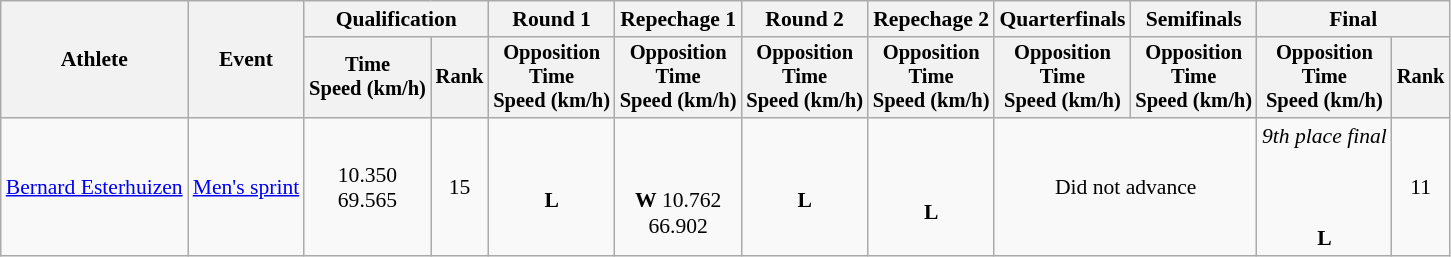<table class="wikitable" style="font-size:90%;">
<tr>
<th rowspan="2">Athlete</th>
<th rowspan="2">Event</th>
<th colspan=2>Qualification</th>
<th>Round 1</th>
<th>Repechage 1</th>
<th>Round 2</th>
<th>Repechage 2</th>
<th>Quarterfinals</th>
<th>Semifinals</th>
<th colspan=2>Final</th>
</tr>
<tr style="font-size:95%">
<th>Time<br>Speed (km/h)</th>
<th>Rank</th>
<th>Opposition<br>Time<br>Speed (km/h)</th>
<th>Opposition<br>Time<br>Speed (km/h)</th>
<th>Opposition<br>Time<br>Speed (km/h)</th>
<th>Opposition<br>Time<br>Speed (km/h)</th>
<th>Opposition<br>Time<br>Speed (km/h)</th>
<th>Opposition<br>Time<br>Speed (km/h)</th>
<th>Opposition<br>Time<br>Speed (km/h)</th>
<th>Rank</th>
</tr>
<tr align=center>
<td align=left><a href='#'>Bernard Esterhuizen</a></td>
<td align=left><a href='#'>Men's sprint</a></td>
<td>10.350<br>69.565</td>
<td>15</td>
<td><br><strong>L</strong></td>
<td><br><br><strong>W</strong> 10.762<br>66.902</td>
<td><br><strong>L</strong></td>
<td><br><br><strong>L</strong></td>
<td colspan=2>Did not advance</td>
<td><em>9th place final</em><br><br><br><br><strong>L</strong></td>
<td>11</td>
</tr>
</table>
